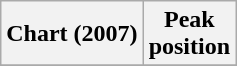<table class="wikitable sortable plainrowheaders" style="text-align:center">
<tr>
<th scope="col">Chart (2007)</th>
<th scope="col">Peak<br>position</th>
</tr>
<tr>
</tr>
</table>
